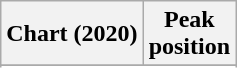<table class="wikitable sortable plainrowheaders">
<tr>
<th scope="col">Chart (2020)</th>
<th scope="col">Peak<br>position</th>
</tr>
<tr>
</tr>
<tr>
</tr>
<tr>
</tr>
</table>
